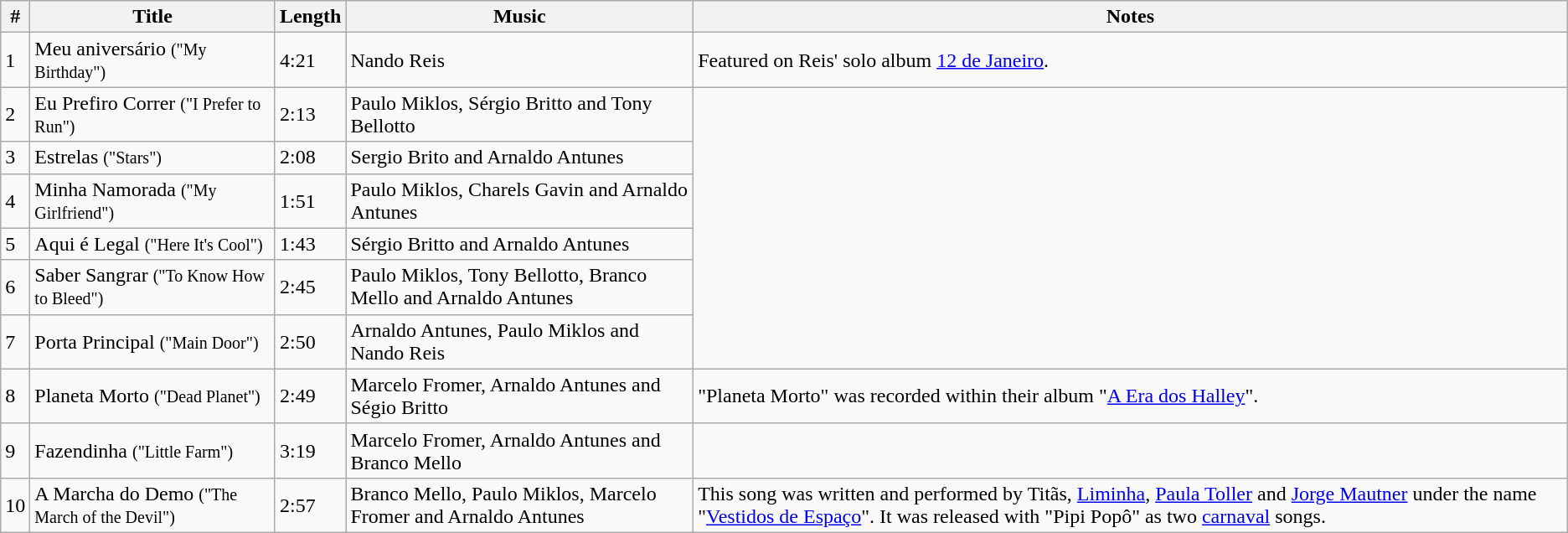<table class="wikitable">
<tr>
<th>#</th>
<th>Title</th>
<th>Length</th>
<th>Music</th>
<th>Notes</th>
</tr>
<tr>
<td rowspan="1">1</td>
<td>Meu aniversário <small>("My Birthday")</small></td>
<td>4:21</td>
<td>Nando Reis</td>
<td>Featured on Reis' solo album <a href='#'>12 de Janeiro</a>.</td>
</tr>
<tr>
<td rowspan="1">2</td>
<td>Eu Prefiro Correr <small>("I Prefer to Run")</small></td>
<td>2:13</td>
<td>Paulo Miklos, Sérgio Britto and Tony Bellotto</td>
</tr>
<tr>
<td rowspan="1">3</td>
<td>Estrelas <small>("Stars")</small></td>
<td>2:08</td>
<td>Sergio Brito and Arnaldo Antunes</td>
</tr>
<tr>
<td rowspan="1">4</td>
<td>Minha Namorada <small>("My Girlfriend")</small></td>
<td>1:51</td>
<td>Paulo Miklos, Charels Gavin and Arnaldo Antunes</td>
</tr>
<tr>
<td rowspan="1">5</td>
<td>Aqui é Legal <small>("Here It's Cool")</small></td>
<td>1:43</td>
<td>Sérgio Britto and Arnaldo Antunes</td>
</tr>
<tr>
<td rowspan="1">6</td>
<td>Saber Sangrar <small>("To Know How to Bleed")</small></td>
<td>2:45</td>
<td>Paulo Miklos, Tony Bellotto, Branco Mello and Arnaldo Antunes</td>
</tr>
<tr>
<td rowspan="1">7</td>
<td>Porta Principal <small>("Main Door")</small></td>
<td>2:50</td>
<td>Arnaldo Antunes, Paulo Miklos and Nando Reis</td>
</tr>
<tr>
<td rowspan="1">8</td>
<td>Planeta Morto <small>("Dead Planet")</small></td>
<td>2:49</td>
<td>Marcelo Fromer, Arnaldo Antunes and Ségio Britto</td>
<td>"Planeta Morto" was recorded within    their album "<a href='#'>A Era dos Halley</a>".</td>
</tr>
<tr>
<td rowspan="1">9</td>
<td>Fazendinha <small>("Little Farm")</small></td>
<td>3:19</td>
<td>Marcelo Fromer, Arnaldo Antunes and Branco Mello</td>
</tr>
<tr>
<td rowspan="1">10</td>
<td>A Marcha do Demo <small>("The March of the Devil")</small></td>
<td>2:57</td>
<td>Branco Mello, Paulo Miklos, Marcelo Fromer and Arnaldo Antunes</td>
<td>This song was written and performed by Titãs, <a href='#'>Liminha</a>, <a href='#'>Paula Toller</a> and <a href='#'>Jorge Mautner</a> under the name "<a href='#'>Vestidos de Espaço</a>". It was released with "Pipi Popô" as two <a href='#'>carnaval</a> songs.</td>
</tr>
</table>
